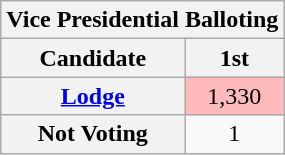<table class="wikitable sortable" style="text-align:center">
<tr>
<th colspan="2"><strong>Vice Presidential Balloting</strong></th>
</tr>
<tr>
<th>Candidate</th>
<th>1st</th>
</tr>
<tr>
<th><a href='#'>Lodge</a></th>
<td style="background:#fbb;">1,330</td>
</tr>
<tr>
<th>Not Voting</th>
<td>1</td>
</tr>
</table>
